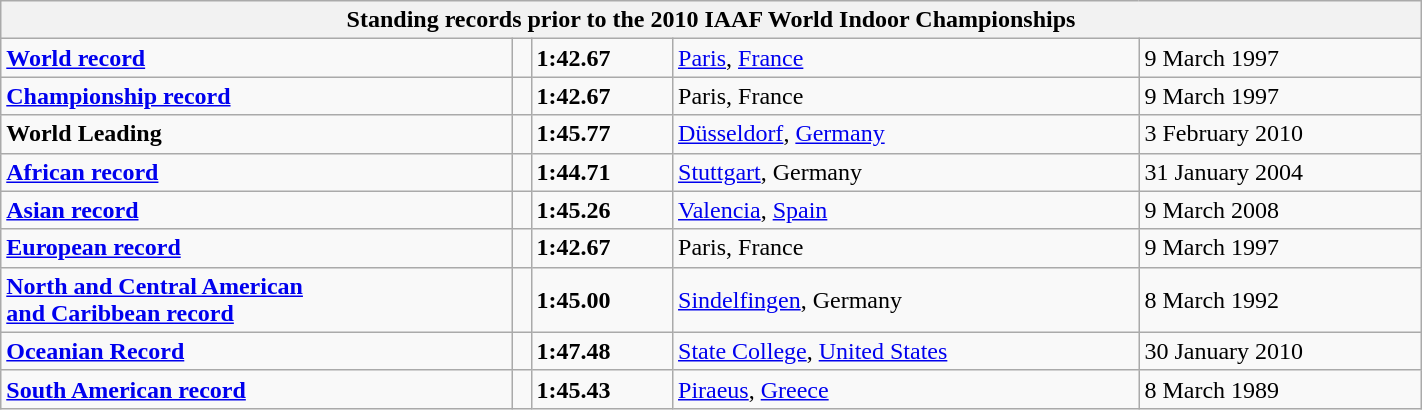<table class="wikitable" width=75%>
<tr>
<th colspan="5">Standing records prior to the 2010 IAAF World Indoor Championships</th>
</tr>
<tr>
<td><strong><a href='#'>World record</a></strong></td>
<td></td>
<td><strong>1:42.67</strong></td>
<td><a href='#'>Paris</a>, <a href='#'>France</a></td>
<td>9 March 1997</td>
</tr>
<tr>
<td><strong><a href='#'>Championship record</a></strong></td>
<td></td>
<td><strong>1:42.67</strong></td>
<td>Paris, France</td>
<td>9 March 1997</td>
</tr>
<tr>
<td><strong>World Leading</strong></td>
<td></td>
<td><strong>1:45.77</strong></td>
<td><a href='#'>Düsseldorf</a>, <a href='#'>Germany</a></td>
<td>3 February 2010</td>
</tr>
<tr>
<td><strong><a href='#'>African record</a></strong></td>
<td></td>
<td><strong>1:44.71</strong></td>
<td><a href='#'>Stuttgart</a>, Germany</td>
<td>31 January 2004</td>
</tr>
<tr>
<td><strong><a href='#'>Asian record</a></strong></td>
<td></td>
<td><strong>1:45.26</strong></td>
<td><a href='#'>Valencia</a>, <a href='#'>Spain</a></td>
<td>9 March 2008</td>
</tr>
<tr>
<td><strong><a href='#'>European record</a></strong></td>
<td></td>
<td><strong>1:42.67</strong></td>
<td>Paris, France</td>
<td>9 March 1997</td>
</tr>
<tr>
<td><strong><a href='#'>North and Central American <br>and Caribbean record</a></strong></td>
<td></td>
<td><strong>1:45.00</strong></td>
<td><a href='#'>Sindelfingen</a>, Germany</td>
<td>8 March 1992</td>
</tr>
<tr>
<td><strong><a href='#'>Oceanian Record</a></strong></td>
<td></td>
<td><strong>1:47.48</strong></td>
<td><a href='#'>State College</a>, <a href='#'>United States</a></td>
<td>30 January 2010</td>
</tr>
<tr>
<td><strong><a href='#'>South American record</a></strong></td>
<td></td>
<td><strong>1:45.43</strong></td>
<td><a href='#'>Piraeus</a>, <a href='#'>Greece</a></td>
<td>8 March 1989</td>
</tr>
</table>
